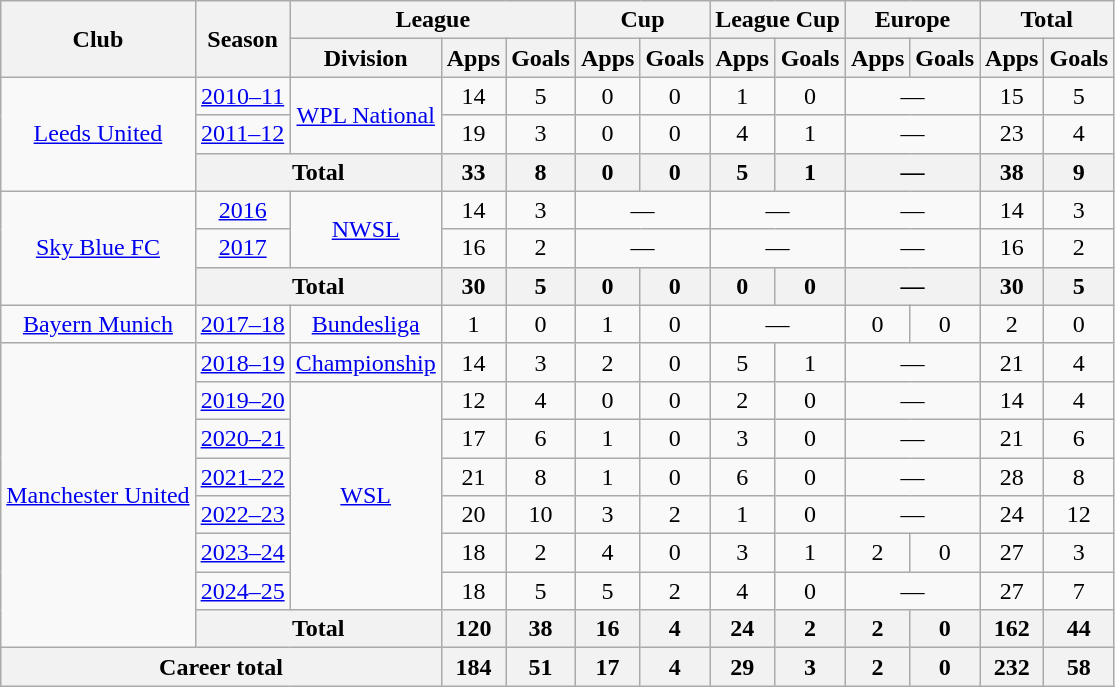<table class="wikitable" style="text-align: center;">
<tr>
<th rowspan=2>Club</th>
<th rowspan=2>Season</th>
<th colspan=3>League</th>
<th colspan=2>Cup</th>
<th colspan=2>League Cup</th>
<th colspan=2>Europe</th>
<th colspan=2>Total</th>
</tr>
<tr>
<th>Division</th>
<th>Apps</th>
<th>Goals</th>
<th>Apps</th>
<th>Goals</th>
<th>Apps</th>
<th>Goals</th>
<th>Apps</th>
<th>Goals</th>
<th>Apps</th>
<th>Goals</th>
</tr>
<tr>
<td rowspan="3"><a href='#'>Leeds United</a></td>
<td><a href='#'>2010–11</a></td>
<td rowspan="2"><a href='#'>WPL National</a></td>
<td>14</td>
<td>5</td>
<td>0</td>
<td>0</td>
<td>1</td>
<td>0</td>
<td colspan="2">—</td>
<td>15</td>
<td>5</td>
</tr>
<tr>
<td><a href='#'>2011–12</a></td>
<td>19</td>
<td>3</td>
<td>0</td>
<td>0</td>
<td>4</td>
<td>1</td>
<td colspan="2">—</td>
<td>23</td>
<td>4</td>
</tr>
<tr>
<th colspan="2">Total</th>
<th>33</th>
<th>8</th>
<th>0</th>
<th>0</th>
<th>5</th>
<th>1</th>
<th colspan="2">—</th>
<th>38</th>
<th>9</th>
</tr>
<tr>
<td rowspan="3"><a href='#'>Sky Blue FC</a></td>
<td><a href='#'>2016</a></td>
<td rowspan="2"><a href='#'>NWSL</a></td>
<td>14</td>
<td>3</td>
<td colspan="2">—</td>
<td colspan="2">—</td>
<td colspan="2">—</td>
<td>14</td>
<td>3</td>
</tr>
<tr>
<td><a href='#'>2017</a></td>
<td>16</td>
<td>2</td>
<td colspan="2">—</td>
<td colspan="2">—</td>
<td colspan="2">—</td>
<td>16</td>
<td>2</td>
</tr>
<tr>
<th colspan="2">Total</th>
<th>30</th>
<th>5</th>
<th>0</th>
<th>0</th>
<th>0</th>
<th>0</th>
<th colspan="2">—</th>
<th>30</th>
<th>5</th>
</tr>
<tr>
<td><a href='#'>Bayern Munich</a></td>
<td><a href='#'>2017–18</a></td>
<td><a href='#'>Bundesliga</a></td>
<td>1</td>
<td>0</td>
<td>1</td>
<td>0</td>
<td colspan="2">—</td>
<td>0</td>
<td>0</td>
<td>2</td>
<td>0</td>
</tr>
<tr>
<td rowspan="8"><a href='#'>Manchester United</a></td>
<td><a href='#'>2018–19</a></td>
<td><a href='#'>Championship</a></td>
<td>14</td>
<td>3</td>
<td>2</td>
<td>0</td>
<td>5</td>
<td>1</td>
<td colspan="2">—</td>
<td>21</td>
<td>4</td>
</tr>
<tr>
<td><a href='#'>2019–20</a></td>
<td rowspan="6"><a href='#'>WSL</a></td>
<td>12</td>
<td>4</td>
<td>0</td>
<td>0</td>
<td>2</td>
<td>0</td>
<td colspan=2>—</td>
<td>14</td>
<td>4</td>
</tr>
<tr>
<td><a href='#'>2020–21</a></td>
<td>17</td>
<td>6</td>
<td>1</td>
<td>0</td>
<td>3</td>
<td>0</td>
<td colspan=2>—</td>
<td>21</td>
<td>6</td>
</tr>
<tr>
<td><a href='#'>2021–22</a></td>
<td>21</td>
<td>8</td>
<td>1</td>
<td>0</td>
<td>6</td>
<td>0</td>
<td colspan=2>—</td>
<td>28</td>
<td>8</td>
</tr>
<tr>
<td><a href='#'>2022–23</a></td>
<td>20</td>
<td>10</td>
<td>3</td>
<td>2</td>
<td>1</td>
<td>0</td>
<td colspan=2>—</td>
<td>24</td>
<td>12</td>
</tr>
<tr>
<td><a href='#'>2023–24</a></td>
<td>18</td>
<td>2</td>
<td>4</td>
<td>0</td>
<td>3</td>
<td>1</td>
<td>2</td>
<td>0</td>
<td>27</td>
<td>3</td>
</tr>
<tr>
<td><a href='#'>2024–25</a></td>
<td>18</td>
<td>5</td>
<td>5</td>
<td>2</td>
<td>4</td>
<td>0</td>
<td colspan=2>—</td>
<td>27</td>
<td>7</td>
</tr>
<tr>
<th colspan="2">Total</th>
<th>120</th>
<th>38</th>
<th>16</th>
<th>4</th>
<th>24</th>
<th>2</th>
<th>2</th>
<th>0</th>
<th>162</th>
<th>44</th>
</tr>
<tr>
<th colspan=3>Career total</th>
<th>184</th>
<th>51</th>
<th>17</th>
<th>4</th>
<th>29</th>
<th>3</th>
<th>2</th>
<th>0</th>
<th>232</th>
<th>58</th>
</tr>
</table>
